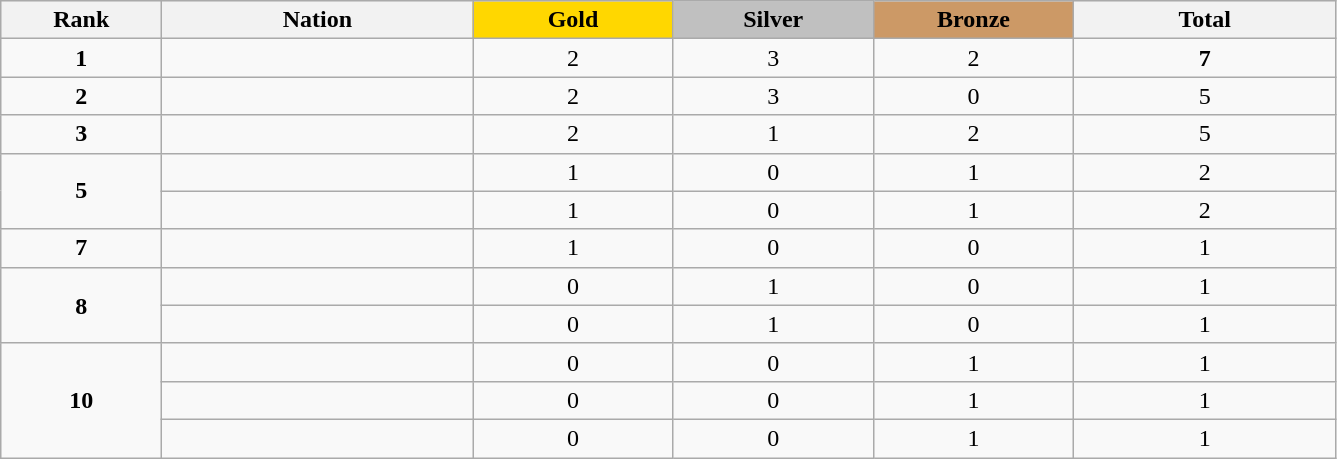<table class="wikitable sortable collapsible autocollapse plainrowheaders" width="70.5%" style="text-align:center;">
<tr style="background-color:#EDEDED;">
<th width=100px class="hintergrundfarbe5">Rank</th>
<th width=200px class="hintergrundfarbe6">Nation</th>
<th style="background:    gold; width:15%">Gold</th>
<th style="background:  silver; width:15%">Silver</th>
<th style="background: #CC9966; width:15%">Bronze</th>
<th>Total</th>
</tr>
<tr>
<td><strong>1</strong></td>
<td align="left"></td>
<td>2</td>
<td>3</td>
<td>2</td>
<td><strong>7</strong></td>
</tr>
<tr>
<td><strong>2</strong></td>
<td align="left"></td>
<td>2</td>
<td>3</td>
<td>0</td>
<td>5</td>
</tr>
<tr>
<td><strong>3</strong></td>
<td align=left></td>
<td>2</td>
<td>1</td>
<td>2</td>
<td>5</td>
</tr>
<tr>
<td rowspan="2"><strong>5</strong></td>
<td align=left></td>
<td>1</td>
<td>0</td>
<td>1</td>
<td>2</td>
</tr>
<tr>
<td align="left"></td>
<td>1</td>
<td>0</td>
<td>1</td>
<td>2</td>
</tr>
<tr>
<td><strong>7</strong></td>
<td align="left"></td>
<td>1</td>
<td>0</td>
<td>0</td>
<td>1</td>
</tr>
<tr>
<td rowspan="2"><strong>8</strong></td>
<td align="left"></td>
<td>0</td>
<td>1</td>
<td>0</td>
<td>1</td>
</tr>
<tr>
<td align="left"><em></em></td>
<td>0</td>
<td>1</td>
<td>0</td>
<td>1</td>
</tr>
<tr>
<td rowspan="3"><strong>10</strong></td>
<td align="left"></td>
<td>0</td>
<td>0</td>
<td>1</td>
<td>1</td>
</tr>
<tr>
<td align="left"> </td>
<td>0</td>
<td>0</td>
<td>1</td>
<td>1</td>
</tr>
<tr>
<td align="left"></td>
<td>0</td>
<td>0</td>
<td>1</td>
<td>1</td>
</tr>
</table>
